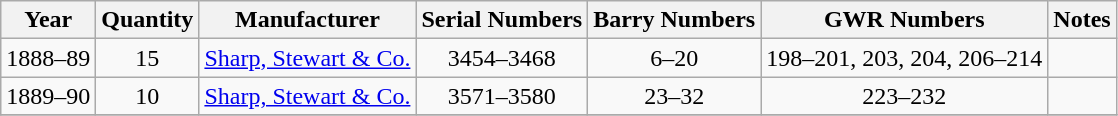<table class="wikitable" style=text-align:center>
<tr>
<th>Year</th>
<th>Quantity</th>
<th>Manufacturer</th>
<th>Serial Numbers</th>
<th>Barry Numbers</th>
<th>GWR Numbers</th>
<th>Notes</th>
</tr>
<tr>
<td>1888–89</td>
<td>15</td>
<td><a href='#'>Sharp, Stewart & Co.</a></td>
<td>3454–3468</td>
<td>6–20</td>
<td>198–201, 203, 204, 206–214</td>
<td></td>
</tr>
<tr>
<td>1889–90</td>
<td>10</td>
<td><a href='#'>Sharp, Stewart & Co.</a></td>
<td>3571–3580</td>
<td>23–32</td>
<td>223–232</td>
<td></td>
</tr>
<tr>
</tr>
</table>
